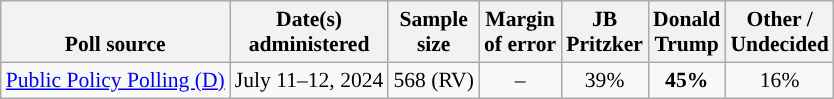<table class="wikitable sortable mw-datatable" style="font-size:90%;text-align:center;line-height:17px">
<tr style="vertical-align:bottom">
<th>Poll source</th>
<th>Date(s)<br>administered</th>
<th>Sample<br>size</th>
<th>Margin<br>of error</th>
<th class="unsortable">JB<br>Pritzker<br></th>
<th class="unsortable">Donald<br>Trump<br></th>
<th class="unsortable">Other /<br>Undecided</th>
</tr>
<tr>
<td style="text-align:left;"><a href='#'>Public Policy Polling (D)</a></td>
<td data-sort-value="2024-07-22">July 11–12, 2024</td>
<td>568 (RV)</td>
<td>–</td>
<td>39%</td>
<td style="background-color:"><strong>45%</strong></td>
<td>16%</td>
</tr>
</table>
